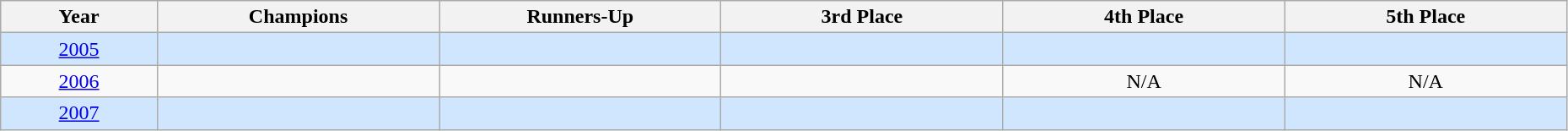<table class="wikitable" width="98%" style="text-align:center;">
<tr>
<th>Year</th>
<th width=18%>Champions</th>
<th width=18%>Runners-Up</th>
<th width=18%>3rd Place</th>
<th width=18%>4th Place</th>
<th width=18%>5th Place</th>
</tr>
<tr style="background: #D0E6FF;">
<td><a href='#'>2005</a></td>
<td></td>
<td></td>
<td></td>
<td></td>
<td></td>
</tr>
<tr>
<td><a href='#'>2006</a></td>
<td></td>
<td></td>
<td></td>
<td>N/A</td>
<td>N/A</td>
</tr>
<tr style="background: #D0E6FF;">
<td><a href='#'>2007</a></td>
<td></td>
<td></td>
<td></td>
<td></td>
<td></td>
</tr>
</table>
